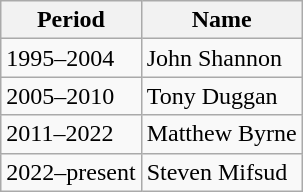<table class="wikitable">
<tr>
<th>Period</th>
<th>Name</th>
</tr>
<tr>
<td>1995–2004</td>
<td>John Shannon</td>
</tr>
<tr>
<td>2005–2010</td>
<td>Tony Duggan</td>
</tr>
<tr>
<td>2011–2022</td>
<td>Matthew Byrne</td>
</tr>
<tr>
<td>2022–present</td>
<td>Steven Mifsud</td>
</tr>
</table>
